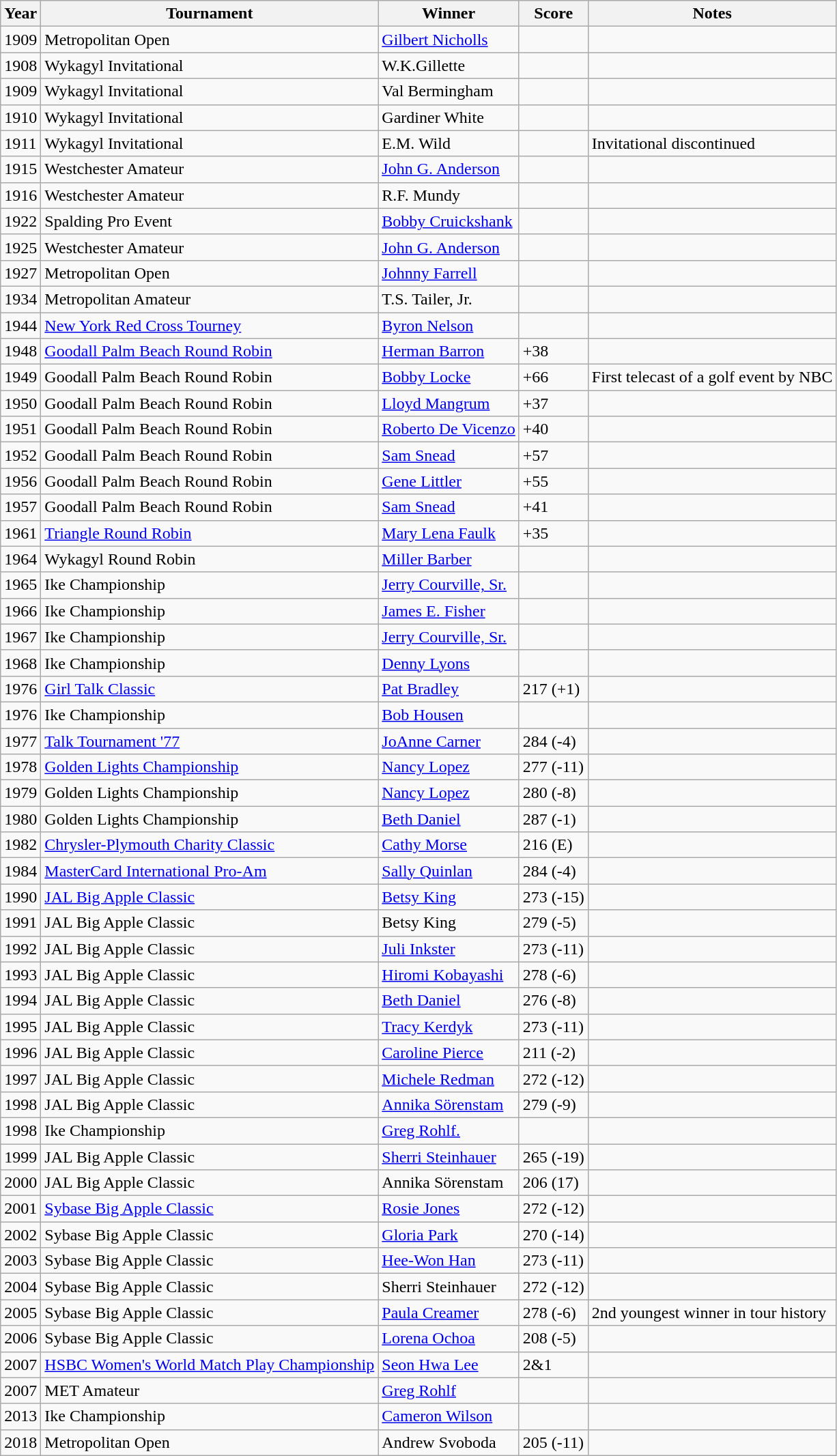<table class="sortable wikitable">
<tr>
<th>Year</th>
<th>Tournament</th>
<th>Winner</th>
<th>Score</th>
<th>Notes</th>
</tr>
<tr>
<td>1909</td>
<td>Metropolitan Open</td>
<td><a href='#'>Gilbert Nicholls</a></td>
<td></td>
<td></td>
</tr>
<tr>
<td>1908</td>
<td>Wykagyl Invitational</td>
<td>W.K.Gillette</td>
<td></td>
</tr>
<tr>
<td>1909</td>
<td>Wykagyl Invitational</td>
<td>Val Bermingham</td>
<td></td>
<td></td>
</tr>
<tr>
<td>1910</td>
<td>Wykagyl Invitational</td>
<td>Gardiner White</td>
<td></td>
<td></td>
</tr>
<tr>
<td>1911</td>
<td>Wykagyl Invitational</td>
<td>E.M. Wild</td>
<td></td>
<td>Invitational discontinued</td>
</tr>
<tr>
<td>1915</td>
<td>Westchester Amateur</td>
<td><a href='#'>John G. Anderson</a></td>
<td></td>
<td></td>
</tr>
<tr>
<td>1916</td>
<td>Westchester Amateur</td>
<td>R.F. Mundy</td>
<td></td>
<td></td>
</tr>
<tr>
<td>1922</td>
<td>Spalding Pro Event</td>
<td><a href='#'>Bobby Cruickshank</a></td>
<td></td>
<td></td>
</tr>
<tr>
<td>1925</td>
<td>Westchester Amateur</td>
<td><a href='#'>John G. Anderson</a></td>
<td></td>
<td></td>
</tr>
<tr>
<td>1927</td>
<td>Metropolitan Open</td>
<td><a href='#'>Johnny Farrell</a></td>
<td></td>
<td></td>
</tr>
<tr>
<td>1934</td>
<td>Metropolitan Amateur</td>
<td>T.S. Tailer, Jr.</td>
<td></td>
<td></td>
</tr>
<tr>
<td>1944</td>
<td><a href='#'>New York Red Cross Tourney</a></td>
<td><a href='#'>Byron Nelson</a></td>
<td></td>
<td></td>
</tr>
<tr>
<td>1948</td>
<td><a href='#'>Goodall Palm Beach Round Robin</a></td>
<td><a href='#'>Herman Barron</a></td>
<td>+38</td>
<td></td>
</tr>
<tr>
<td>1949</td>
<td>Goodall Palm Beach Round Robin</td>
<td><a href='#'>Bobby Locke</a></td>
<td>+66</td>
<td>First telecast of a golf event by NBC</td>
</tr>
<tr>
<td>1950</td>
<td>Goodall Palm Beach Round Robin</td>
<td><a href='#'>Lloyd Mangrum</a></td>
<td>+37</td>
<td></td>
</tr>
<tr>
<td>1951</td>
<td>Goodall Palm Beach Round Robin</td>
<td><a href='#'>Roberto De Vicenzo</a></td>
<td>+40</td>
<td></td>
</tr>
<tr>
<td>1952</td>
<td>Goodall Palm Beach Round Robin</td>
<td><a href='#'>Sam Snead</a></td>
<td>+57</td>
<td></td>
</tr>
<tr>
<td>1956</td>
<td>Goodall Palm Beach Round Robin</td>
<td><a href='#'>Gene Littler</a></td>
<td>+55</td>
<td></td>
</tr>
<tr>
<td>1957</td>
<td>Goodall Palm Beach Round Robin</td>
<td><a href='#'>Sam Snead</a></td>
<td>+41</td>
<td></td>
</tr>
<tr>
<td>1961</td>
<td><a href='#'>Triangle Round Robin</a></td>
<td><a href='#'>Mary Lena Faulk</a></td>
<td>+35</td>
<td></td>
</tr>
<tr>
<td>1964</td>
<td>Wykagyl Round Robin</td>
<td><a href='#'>Miller Barber</a></td>
<td></td>
<td></td>
</tr>
<tr>
<td>1965</td>
<td>Ike Championship</td>
<td><a href='#'>Jerry Courville, Sr.</a></td>
<td></td>
<td></td>
</tr>
<tr>
<td>1966</td>
<td>Ike Championship</td>
<td><a href='#'>James E. Fisher</a></td>
<td></td>
<td></td>
</tr>
<tr>
<td>1967</td>
<td>Ike Championship</td>
<td><a href='#'>Jerry Courville, Sr.</a></td>
<td></td>
<td></td>
</tr>
<tr>
<td>1968</td>
<td>Ike Championship</td>
<td><a href='#'>Denny Lyons</a></td>
<td></td>
<td></td>
</tr>
<tr>
<td>1976</td>
<td><a href='#'>Girl Talk Classic</a></td>
<td><a href='#'>Pat Bradley</a></td>
<td>217 (+1)</td>
<td></td>
</tr>
<tr>
<td>1976</td>
<td>Ike Championship</td>
<td><a href='#'>Bob Housen</a></td>
<td></td>
<td></td>
</tr>
<tr>
<td>1977</td>
<td><a href='#'>Talk Tournament '77</a></td>
<td><a href='#'>JoAnne Carner</a></td>
<td>284 (-4)</td>
<td></td>
</tr>
<tr>
<td>1978</td>
<td><a href='#'>Golden Lights Championship</a></td>
<td><a href='#'>Nancy Lopez</a></td>
<td>277 (-11)</td>
<td></td>
</tr>
<tr>
<td>1979</td>
<td>Golden Lights Championship</td>
<td><a href='#'>Nancy Lopez</a></td>
<td>280 (-8)</td>
<td></td>
</tr>
<tr>
<td>1980</td>
<td>Golden Lights Championship</td>
<td><a href='#'>Beth Daniel</a></td>
<td>287 (-1)</td>
<td></td>
</tr>
<tr>
<td>1982</td>
<td><a href='#'>Chrysler-Plymouth Charity Classic</a></td>
<td><a href='#'>Cathy Morse</a></td>
<td>216 (E)</td>
<td></td>
</tr>
<tr>
<td>1984</td>
<td><a href='#'>MasterCard International Pro-Am</a></td>
<td><a href='#'>Sally Quinlan</a></td>
<td>284 (-4)</td>
<td></td>
</tr>
<tr>
<td>1990</td>
<td><a href='#'>JAL Big Apple Classic</a></td>
<td><a href='#'>Betsy King</a></td>
<td>273 (-15)</td>
<td></td>
</tr>
<tr>
<td>1991</td>
<td>JAL Big Apple Classic</td>
<td>Betsy King</td>
<td>279 (-5)</td>
<td></td>
</tr>
<tr>
<td>1992</td>
<td>JAL Big Apple Classic</td>
<td><a href='#'>Juli Inkster</a></td>
<td>273 (-11)</td>
<td></td>
</tr>
<tr>
<td>1993</td>
<td>JAL Big Apple Classic</td>
<td><a href='#'>Hiromi Kobayashi</a></td>
<td>278 (-6)</td>
<td></td>
</tr>
<tr>
<td>1994</td>
<td>JAL Big Apple Classic</td>
<td><a href='#'>Beth Daniel</a></td>
<td>276 (-8)</td>
<td></td>
</tr>
<tr>
<td>1995</td>
<td>JAL Big Apple Classic</td>
<td><a href='#'>Tracy Kerdyk</a></td>
<td>273 (-11)</td>
<td></td>
</tr>
<tr>
<td>1996</td>
<td>JAL Big Apple Classic</td>
<td><a href='#'>Caroline Pierce</a></td>
<td>211 (-2)</td>
<td></td>
</tr>
<tr>
<td>1997</td>
<td>JAL Big Apple Classic</td>
<td><a href='#'>Michele Redman</a></td>
<td>272 (-12)</td>
<td></td>
</tr>
<tr>
<td>1998</td>
<td>JAL Big Apple Classic</td>
<td><a href='#'>Annika Sörenstam</a></td>
<td>279 (-9)</td>
<td></td>
</tr>
<tr>
<td>1998</td>
<td>Ike Championship</td>
<td><a href='#'>Greg Rohlf.</a></td>
<td></td>
<td></td>
</tr>
<tr>
<td>1999</td>
<td>JAL Big Apple Classic</td>
<td><a href='#'>Sherri Steinhauer</a></td>
<td>265 (-19)</td>
<td></td>
</tr>
<tr>
<td>2000</td>
<td>JAL Big Apple Classic</td>
<td>Annika Sörenstam</td>
<td>206 (17)</td>
<td></td>
</tr>
<tr>
<td>2001</td>
<td><a href='#'>Sybase Big Apple Classic</a></td>
<td><a href='#'>Rosie Jones</a></td>
<td>272 (-12)</td>
<td></td>
</tr>
<tr>
<td>2002</td>
<td>Sybase Big Apple Classic</td>
<td><a href='#'>Gloria Park</a></td>
<td>270 (-14)</td>
<td></td>
</tr>
<tr>
<td>2003</td>
<td>Sybase Big Apple Classic</td>
<td><a href='#'>Hee-Won Han</a></td>
<td>273 (-11)</td>
<td></td>
</tr>
<tr>
<td>2004</td>
<td>Sybase Big Apple Classic</td>
<td>Sherri Steinhauer</td>
<td>272 (-12)</td>
<td></td>
</tr>
<tr>
<td>2005</td>
<td>Sybase Big Apple Classic</td>
<td><a href='#'>Paula Creamer</a></td>
<td>278 (-6)</td>
<td>2nd youngest winner in tour history</td>
</tr>
<tr>
<td>2006</td>
<td>Sybase Big Apple Classic</td>
<td><a href='#'>Lorena Ochoa</a></td>
<td>208 (-5)</td>
<td></td>
</tr>
<tr>
<td>2007</td>
<td><a href='#'>HSBC Women's World Match Play Championship</a></td>
<td><a href='#'>Seon Hwa Lee</a></td>
<td>2&1</td>
<td></td>
</tr>
<tr>
<td>2007</td>
<td>MET Amateur</td>
<td><a href='#'>Greg Rohlf</a></td>
<td></td>
<td></td>
</tr>
<tr>
<td>2013</td>
<td>Ike Championship</td>
<td><a href='#'>Cameron Wilson</a></td>
<td></td>
<td></td>
</tr>
<tr>
<td>2018</td>
<td>Metropolitan Open</td>
<td>Andrew Svoboda</td>
<td>205 (-11)</td>
<td></td>
</tr>
</table>
